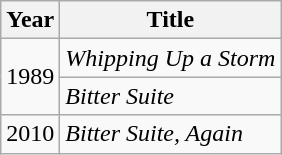<table class="wikitable">
<tr>
<th>Year</th>
<th>Title</th>
</tr>
<tr>
<td rowspan="2" align=center>1989</td>
<td><em>Whipping Up a Storm</em></td>
</tr>
<tr>
<td><em>Bitter Suite</em></td>
</tr>
<tr>
<td align=center>2010</td>
<td><em>Bitter Suite, Again</em></td>
</tr>
</table>
